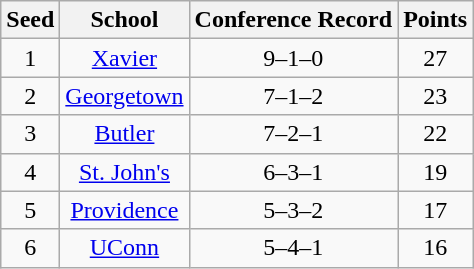<table class="wikitable" style="text-align:center">
<tr>
<th>Seed</th>
<th>School</th>
<th>Conference Record</th>
<th>Points</th>
</tr>
<tr>
<td>1</td>
<td><a href='#'>Xavier</a></td>
<td>9–1–0</td>
<td>27</td>
</tr>
<tr>
<td>2</td>
<td><a href='#'>Georgetown</a></td>
<td>7–1–2</td>
<td>23</td>
</tr>
<tr>
<td>3</td>
<td><a href='#'>Butler</a></td>
<td>7–2–1</td>
<td>22</td>
</tr>
<tr>
<td>4</td>
<td><a href='#'>St. John's</a></td>
<td>6–3–1</td>
<td>19</td>
</tr>
<tr>
<td>5</td>
<td><a href='#'>Providence</a></td>
<td>5–3–2</td>
<td>17</td>
</tr>
<tr>
<td>6</td>
<td><a href='#'>UConn</a></td>
<td>5–4–1</td>
<td>16</td>
</tr>
</table>
